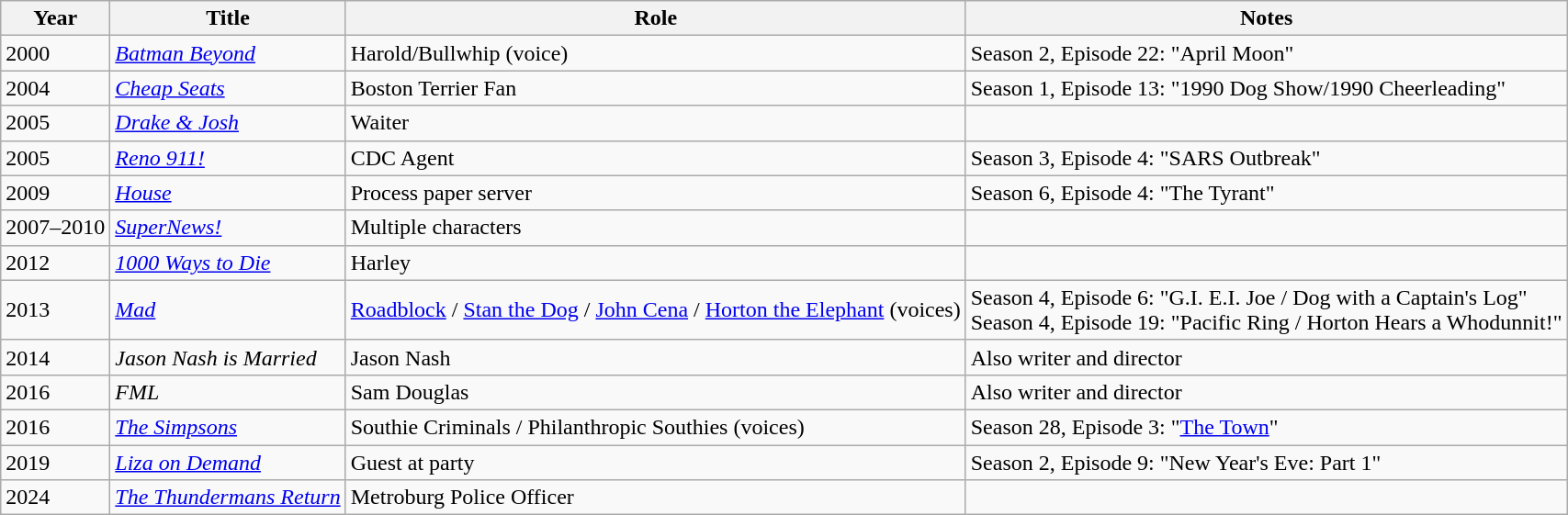<table class="wikitable sortable">
<tr>
<th>Year</th>
<th>Title</th>
<th>Role</th>
<th>Notes</th>
</tr>
<tr>
<td>2000</td>
<td><em><a href='#'>Batman Beyond</a></em></td>
<td>Harold/Bullwhip (voice)</td>
<td>Season 2, Episode 22: "April Moon"</td>
</tr>
<tr>
<td>2004</td>
<td><em><a href='#'>Cheap Seats</a></em></td>
<td>Boston Terrier Fan</td>
<td>Season 1, Episode 13: "1990 Dog Show/1990 Cheerleading"</td>
</tr>
<tr>
<td>2005</td>
<td><em><a href='#'>Drake & Josh</a></em></td>
<td>Waiter</td>
<td></td>
</tr>
<tr>
<td>2005</td>
<td><em><a href='#'>Reno 911!</a></em></td>
<td>CDC Agent</td>
<td>Season 3, Episode 4: "SARS Outbreak"</td>
</tr>
<tr>
<td>2009</td>
<td><em><a href='#'>House</a></em></td>
<td>Process paper server</td>
<td>Season 6, Episode 4: "The Tyrant"</td>
</tr>
<tr>
<td>2007–2010</td>
<td><em><a href='#'>SuperNews!</a></em></td>
<td>Multiple characters</td>
<td></td>
</tr>
<tr>
<td>2012</td>
<td><em><a href='#'>1000 Ways to Die</a></em></td>
<td>Harley</td>
<td></td>
</tr>
<tr>
<td>2013</td>
<td><em><a href='#'>Mad</a></em></td>
<td><a href='#'>Roadblock</a> / <a href='#'>Stan the Dog</a> / <a href='#'>John Cena</a> / <a href='#'>Horton the Elephant</a> (voices)</td>
<td>Season 4, Episode 6: "G.I. E.I. Joe / Dog with a Captain's Log"<br>Season 4, Episode 19: "Pacific Ring / Horton Hears a Whodunnit!"</td>
</tr>
<tr>
<td>2014</td>
<td><em>Jason Nash is Married</em></td>
<td>Jason Nash</td>
<td>Also writer and director</td>
</tr>
<tr>
<td>2016</td>
<td><em>FML</em></td>
<td>Sam Douglas</td>
<td>Also writer and director</td>
</tr>
<tr>
<td>2016</td>
<td><em><a href='#'>The Simpsons</a></em></td>
<td>Southie Criminals / Philanthropic Southies (voices)</td>
<td>Season 28, Episode 3: "<a href='#'>The Town</a>"</td>
</tr>
<tr>
<td>2019</td>
<td><em><a href='#'>Liza on Demand</a></em></td>
<td>Guest at party</td>
<td>Season 2, Episode 9: "New Year's Eve: Part 1"</td>
</tr>
<tr>
<td>2024</td>
<td><em><a href='#'>The Thundermans Return</a></em></td>
<td>Metroburg Police Officer</td>
</tr>
</table>
